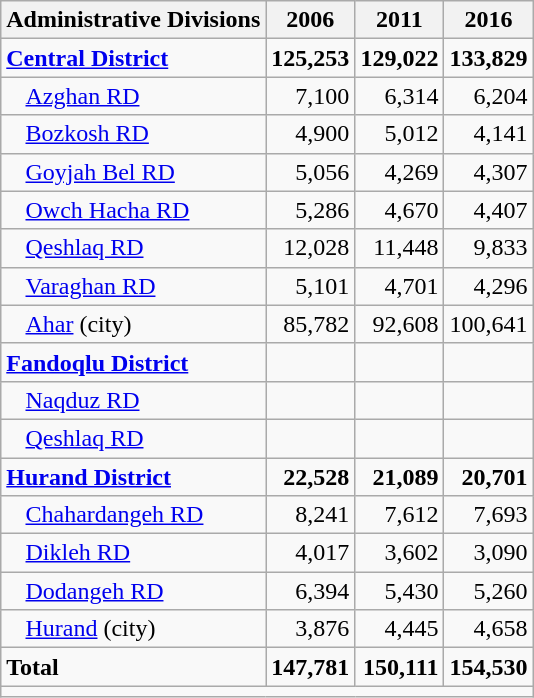<table class="wikitable">
<tr>
<th>Administrative Divisions</th>
<th>2006</th>
<th>2011</th>
<th>2016</th>
</tr>
<tr>
<td><strong><a href='#'>Central District</a></strong></td>
<td style="text-align: right;"><strong>125,253</strong></td>
<td style="text-align: right;"><strong>129,022</strong></td>
<td style="text-align: right;"><strong>133,829</strong></td>
</tr>
<tr>
<td style="padding-left: 1em;"><a href='#'>Azghan RD</a></td>
<td style="text-align: right;">7,100</td>
<td style="text-align: right;">6,314</td>
<td style="text-align: right;">6,204</td>
</tr>
<tr>
<td style="padding-left: 1em;"><a href='#'>Bozkosh RD</a></td>
<td style="text-align: right;">4,900</td>
<td style="text-align: right;">5,012</td>
<td style="text-align: right;">4,141</td>
</tr>
<tr>
<td style="padding-left: 1em;"><a href='#'>Goyjah Bel RD</a></td>
<td style="text-align: right;">5,056</td>
<td style="text-align: right;">4,269</td>
<td style="text-align: right;">4,307</td>
</tr>
<tr>
<td style="padding-left: 1em;"><a href='#'>Owch Hacha RD</a></td>
<td style="text-align: right;">5,286</td>
<td style="text-align: right;">4,670</td>
<td style="text-align: right;">4,407</td>
</tr>
<tr>
<td style="padding-left: 1em;"><a href='#'>Qeshlaq RD</a></td>
<td style="text-align: right;">12,028</td>
<td style="text-align: right;">11,448</td>
<td style="text-align: right;">9,833</td>
</tr>
<tr>
<td style="padding-left: 1em;"><a href='#'>Varaghan RD</a></td>
<td style="text-align: right;">5,101</td>
<td style="text-align: right;">4,701</td>
<td style="text-align: right;">4,296</td>
</tr>
<tr>
<td style="padding-left: 1em;"><a href='#'>Ahar</a> (city)</td>
<td style="text-align: right;">85,782</td>
<td style="text-align: right;">92,608</td>
<td style="text-align: right;">100,641</td>
</tr>
<tr>
<td><strong><a href='#'>Fandoqlu District</a></strong></td>
<td style="text-align: right;"></td>
<td style="text-align: right;"></td>
<td style="text-align: right;"></td>
</tr>
<tr>
<td style="padding-left: 1em;"><a href='#'>Naqduz RD</a></td>
<td style="text-align: right;"></td>
<td style="text-align: right;"></td>
<td style="text-align: right;"></td>
</tr>
<tr>
<td style="padding-left: 1em;"><a href='#'>Qeshlaq RD</a></td>
<td style="text-align: right;"></td>
<td style="text-align: right;"></td>
<td style="text-align: right;"></td>
</tr>
<tr>
<td><strong><a href='#'>Hurand District</a></strong></td>
<td style="text-align: right;"><strong>22,528</strong></td>
<td style="text-align: right;"><strong>21,089</strong></td>
<td style="text-align: right;"><strong>20,701</strong></td>
</tr>
<tr>
<td style="padding-left: 1em;"><a href='#'>Chahardangeh RD</a></td>
<td style="text-align: right;">8,241</td>
<td style="text-align: right;">7,612</td>
<td style="text-align: right;">7,693</td>
</tr>
<tr>
<td style="padding-left: 1em;"><a href='#'>Dikleh RD</a></td>
<td style="text-align: right;">4,017</td>
<td style="text-align: right;">3,602</td>
<td style="text-align: right;">3,090</td>
</tr>
<tr>
<td style="padding-left: 1em;"><a href='#'>Dodangeh RD</a></td>
<td style="text-align: right;">6,394</td>
<td style="text-align: right;">5,430</td>
<td style="text-align: right;">5,260</td>
</tr>
<tr>
<td style="padding-left: 1em;"><a href='#'>Hurand</a> (city)</td>
<td style="text-align: right;">3,876</td>
<td style="text-align: right;">4,445</td>
<td style="text-align: right;">4,658</td>
</tr>
<tr>
<td><strong>Total</strong></td>
<td style="text-align: right;"><strong>147,781</strong></td>
<td style="text-align: right;"><strong>150,111</strong></td>
<td style="text-align: right;"><strong>154,530</strong></td>
</tr>
<tr>
<td colspan=4></td>
</tr>
</table>
